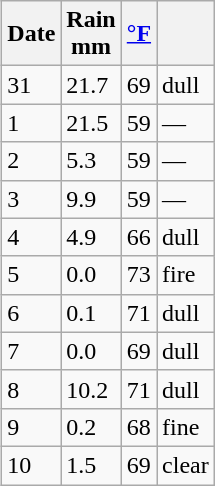<table class="wikitable" align=right style="margin:0 0 1em 1em">
<tr>
<th>Date</th>
<th>Rain<br>mm</th>
<th><a href='#'>°F</a></th>
<th></th>
</tr>
<tr>
<td>31</td>
<td>21.7</td>
<td>69</td>
<td>dull</td>
</tr>
<tr>
<td>1</td>
<td>21.5</td>
<td>59</td>
<td>—</td>
</tr>
<tr>
<td>2</td>
<td>5.3</td>
<td>59</td>
<td>—</td>
</tr>
<tr>
<td>3</td>
<td>9.9</td>
<td>59</td>
<td>—</td>
</tr>
<tr>
<td>4</td>
<td>4.9</td>
<td>66</td>
<td>dull</td>
</tr>
<tr>
<td>5</td>
<td>0.0</td>
<td>73</td>
<td>fire</td>
</tr>
<tr>
<td>6</td>
<td>0.1</td>
<td>71</td>
<td>dull</td>
</tr>
<tr>
<td>7</td>
<td>0.0</td>
<td>69</td>
<td>dull</td>
</tr>
<tr>
<td>8</td>
<td>10.2</td>
<td>71</td>
<td>dull</td>
</tr>
<tr>
<td>9</td>
<td>0.2</td>
<td>68</td>
<td>fine</td>
</tr>
<tr>
<td>10</td>
<td>1.5</td>
<td>69</td>
<td>clear</td>
</tr>
</table>
